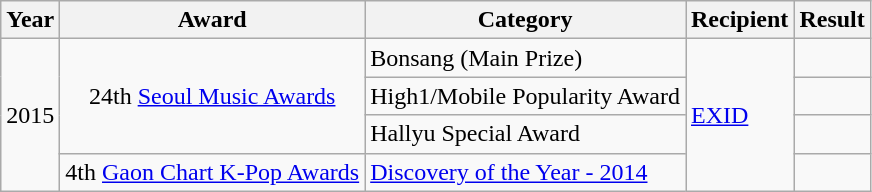<table class="wikitable">
<tr>
<th>Year</th>
<th>Award</th>
<th>Category</th>
<th>Recipient</th>
<th>Result</th>
</tr>
<tr>
<td rowspan="4" style="text-align:center;">2015</td>
<td rowspan="3" style="text-align:center;">24th <a href='#'>Seoul Music Awards</a></td>
<td>Bonsang (Main Prize)</td>
<td rowspan="4"><a href='#'>EXID</a></td>
<td></td>
</tr>
<tr>
<td>High1/Mobile Popularity Award</td>
<td></td>
</tr>
<tr>
<td>Hallyu Special Award</td>
<td></td>
</tr>
<tr>
<td style="text-align:center;">4th <a href='#'>Gaon Chart K-Pop Awards</a></td>
<td><a href='#'>Discovery of the Year - 2014</a></td>
<td></td>
</tr>
</table>
